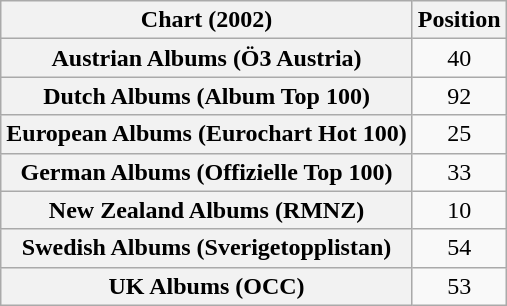<table class="wikitable sortable plainrowheaders" style="text-align:center;">
<tr>
<th scope="col">Chart (2002)</th>
<th scope="col">Position</th>
</tr>
<tr>
<th scope="row">Austrian Albums (Ö3 Austria)</th>
<td>40</td>
</tr>
<tr>
<th scope="row">Dutch Albums (Album Top 100)</th>
<td>92</td>
</tr>
<tr>
<th scope="row">European Albums (Eurochart Hot 100)</th>
<td>25</td>
</tr>
<tr>
<th scope="row">German Albums (Offizielle Top 100)</th>
<td>33</td>
</tr>
<tr>
<th scope="row">New Zealand Albums (RMNZ)</th>
<td>10</td>
</tr>
<tr>
<th scope="row">Swedish Albums (Sverigetopplistan)</th>
<td>54</td>
</tr>
<tr>
<th scope="row">UK Albums (OCC)</th>
<td>53</td>
</tr>
</table>
